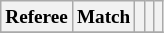<table class="wikitable plainrowheaders sortable" style="font-size:80%">
<tr>
<th>Referee</th>
<th>Match</th>
<th></th>
<th></th>
<th></th>
</tr>
<tr>
</tr>
</table>
